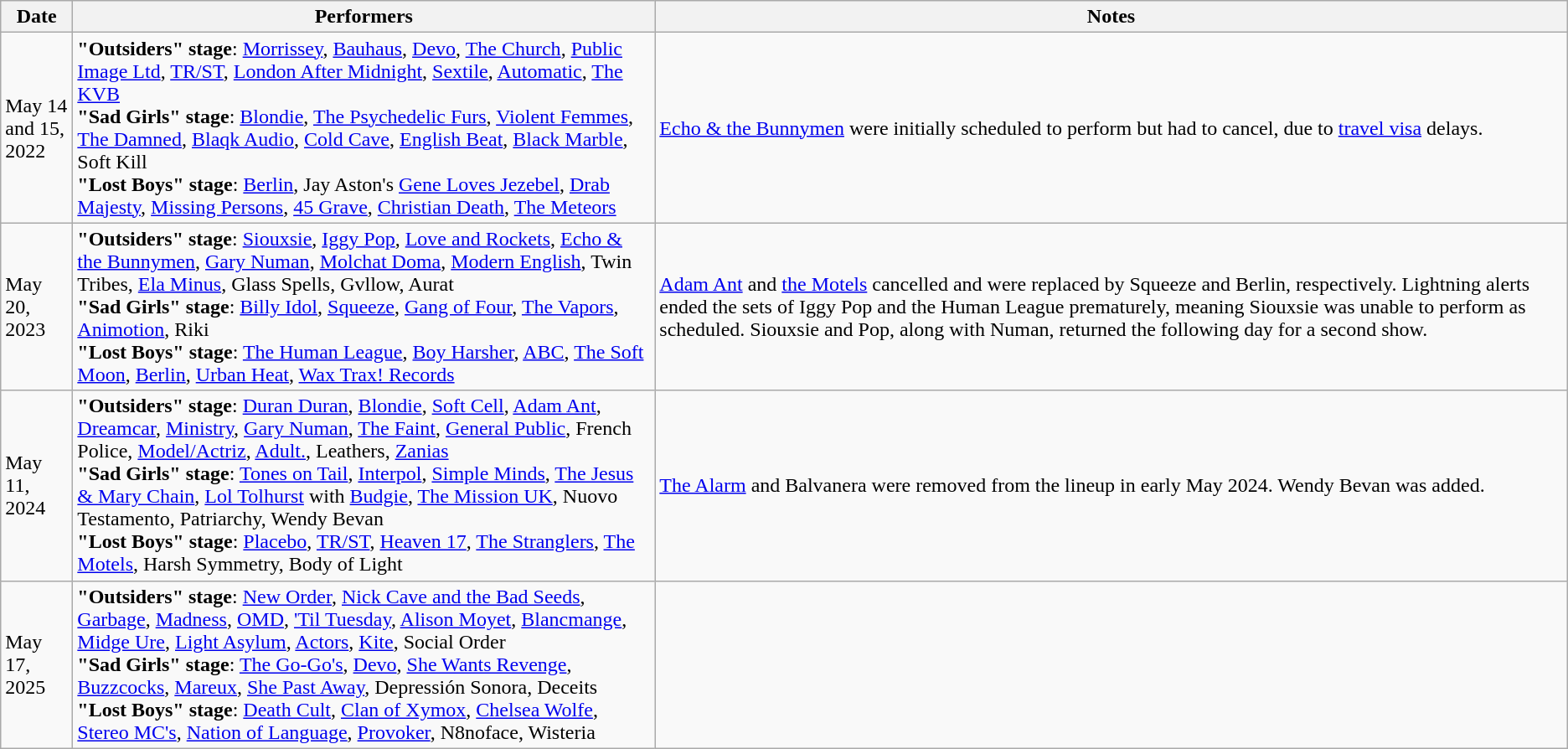<table class="wikitable">
<tr>
<th width=50px>Date</th>
<th colspan=10>Performers</th>
<th colspan=10>Notes</th>
</tr>
<tr>
<td>May 14 and 15, 2022</td>
<td colspan=10><strong>"Outsiders" stage</strong>: <a href='#'>Morrissey</a>, <a href='#'>Bauhaus</a>, <a href='#'>Devo</a>, <a href='#'>The Church</a>, <a href='#'>Public Image Ltd</a>, <a href='#'>TR/ST</a>, <a href='#'>London After Midnight</a>, <a href='#'>Sextile</a>, <a href='#'>Automatic</a>, <a href='#'>The KVB</a><br><strong>"Sad Girls" stage</strong>: <a href='#'>Blondie</a>, <a href='#'>The Psychedelic Furs</a>, <a href='#'>Violent Femmes</a>, <a href='#'>The Damned</a>, <a href='#'>Blaqk Audio</a>, <a href='#'>Cold Cave</a>, <a href='#'>English Beat</a>, <a href='#'>Black Marble</a>, Soft Kill<br><strong>"Lost Boys" stage</strong>: <a href='#'>Berlin</a>, Jay Aston's <a href='#'>Gene Loves Jezebel</a>, <a href='#'>Drab Majesty</a>, <a href='#'>Missing Persons</a>, <a href='#'>45 Grave</a>, <a href='#'>Christian Death</a>, <a href='#'>The Meteors</a></td>
<td colspan=10><a href='#'>Echo & the Bunnymen</a> were initially scheduled to perform but had to cancel, due to <a href='#'>travel visa</a> delays.</td>
</tr>
<tr>
<td>May 20, 2023</td>
<td colspan=10><strong>"Outsiders" stage</strong>: <a href='#'>Siouxsie</a>, <a href='#'>Iggy Pop</a>, <a href='#'>Love and Rockets</a>, <a href='#'>Echo & the Bunnymen</a>, <a href='#'>Gary Numan</a>, <a href='#'>Molchat Doma</a>, <a href='#'>Modern English</a>, Twin Tribes, <a href='#'>Ela Minus</a>, Glass Spells, Gvllow, Aurat<br><strong>"Sad Girls" stage</strong>: <a href='#'>Billy Idol</a>, <a href='#'>Squeeze</a>, <a href='#'>Gang of Four</a>, <a href='#'>The Vapors</a>, <a href='#'>Animotion</a>, Riki<br><strong>"Lost Boys" stage</strong>: <a href='#'>The Human League</a>, <a href='#'>Boy Harsher</a>, <a href='#'>ABC</a>, <a href='#'>The Soft Moon</a>, <a href='#'>Berlin</a>, <a href='#'>Urban Heat</a>, <a href='#'>Wax Trax! Records</a></td>
<td colspan=10><a href='#'>Adam Ant</a> and <a href='#'>the Motels</a> cancelled and were replaced by Squeeze and Berlin, respectively. Lightning alerts ended the sets of Iggy Pop and the Human League prematurely, meaning Siouxsie was unable to perform as scheduled. Siouxsie and Pop, along with Numan, returned the following day for a second show.</td>
</tr>
<tr>
<td>May 11, 2024</td>
<td colspan=10><strong>"Outsiders" stage</strong>: <a href='#'>Duran Duran</a>, <a href='#'>Blondie</a>, <a href='#'>Soft Cell</a>, <a href='#'>Adam Ant</a>, <a href='#'>Dreamcar</a>, <a href='#'>Ministry</a>, <a href='#'>Gary Numan</a>, <a href='#'>The Faint</a>, <a href='#'>General Public</a>, French Police, <a href='#'>Model/Actriz</a>, <a href='#'>Adult.</a>, Leathers, <a href='#'>Zanias</a><br><strong>"Sad Girls" stage</strong>: <a href='#'>Tones on Tail</a>, <a href='#'>Interpol</a>,  <a href='#'>Simple Minds</a>, <a href='#'>The Jesus & Mary Chain</a>, <a href='#'>Lol Tolhurst</a> with <a href='#'>Budgie</a>, <a href='#'>The Mission UK</a>, Nuovo Testamento, Patriarchy,  Wendy Bevan<br><strong>"Lost Boys" stage</strong>: <a href='#'>Placebo</a>, <a href='#'>TR/ST</a>, <a href='#'>Heaven 17</a>, <a href='#'>The Stranglers</a>, <a href='#'>The Motels</a>, Harsh Symmetry, Body of Light</td>
<td colspan=10><a href='#'>The Alarm</a> and Balvanera were removed from the lineup in early May 2024. Wendy Bevan was added.</td>
</tr>
<tr>
<td>May 17, 2025</td>
<td colspan=10><strong>"Outsiders" stage</strong>: <a href='#'>New Order</a>, <a href='#'>Nick Cave and the Bad Seeds</a>, <a href='#'>Garbage</a>, <a href='#'>Madness</a>, <a href='#'>OMD</a>, <a href='#'>'Til Tuesday</a>, <a href='#'>Alison Moyet</a>, <a href='#'>Blancmange</a>, <a href='#'>Midge Ure</a>, <a href='#'>Light Asylum</a>, <a href='#'>Actors</a>, <a href='#'>Kite</a>, Social Order<br><strong>"Sad Girls" stage</strong>: <a href='#'>The Go-Go's</a>, <a href='#'>Devo</a>, <a href='#'>She Wants Revenge</a>, <a href='#'>Buzzcocks</a>, <a href='#'>Mareux</a>, <a href='#'>She Past Away</a>, Depressión Sonora, Deceits<br><strong>"Lost Boys" stage</strong>: <a href='#'>Death Cult</a>, <a href='#'>Clan of Xymox</a>, <a href='#'>Chelsea Wolfe</a>, <a href='#'>Stereo MC's</a>, <a href='#'>Nation of Language</a>, <a href='#'>Provoker</a>, N8noface, Wisteria</td>
</tr>
</table>
